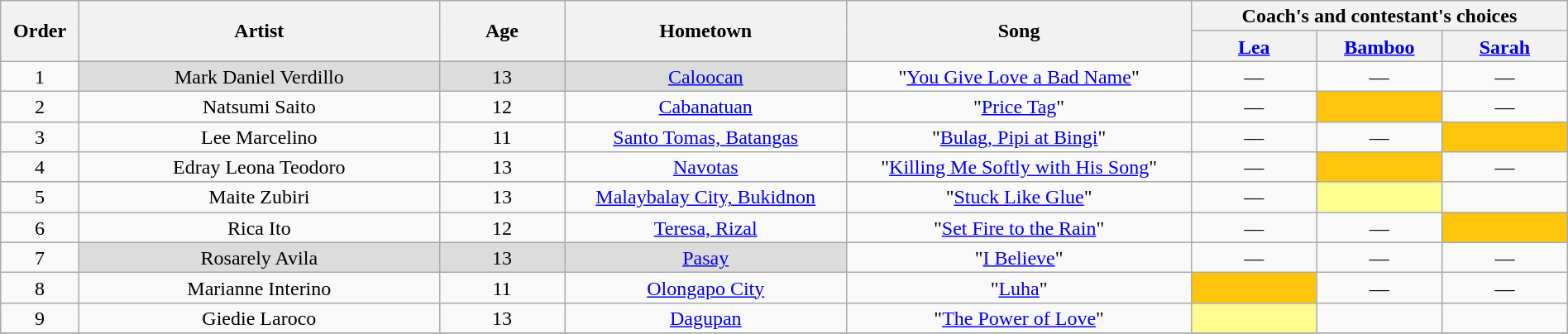<table class="wikitable" style="text-align:center; line-height:17px; font-size:100%; width:100%;">
<tr>
<th scope="col" rowspan="2" width="05%">Order</th>
<th scope="col" rowspan="2" width="23%">Artist</th>
<th scope="col" rowspan="2" width="08%">Age</th>
<th scope="col" rowspan="2" width="18%">Hometown</th>
<th scope="col" rowspan="2" width="22%">Song</th>
<th scope="col" colspan="3" width="24%">Coach's and contestant's choices</th>
</tr>
<tr>
<th width="08%"><a href='#'>Lea</a></th>
<th width="08%"><a href='#'>Bamboo</a></th>
<th width="08%"><a href='#'>Sarah</a></th>
</tr>
<tr>
<td scope="row">1</td>
<td style="background:#DCDCDC;">Mark Daniel Verdillo</td>
<td style="background:#DCDCDC;">13</td>
<td style="background:#DCDCDC;"><a href='#'>Caloocan</a></td>
<td>"<a href='#'>You Give Love a Bad Name</a>"</td>
<td>—</td>
<td>—</td>
<td>—</td>
</tr>
<tr>
<td scope="row">2</td>
<td>Natsumi Saito</td>
<td>12</td>
<td><a href='#'>Cabanatuan</a></td>
<td>"<a href='#'>Price Tag</a>"</td>
<td>—</td>
<td style="background:#FFC40C;"><strong></strong></td>
<td>—</td>
</tr>
<tr>
<td scope="row">3</td>
<td>Lee Marcelino</td>
<td>11</td>
<td><a href='#'>Santo Tomas, Batangas</a></td>
<td>"<a href='#'>Bulag, Pipi at Bingi</a>"</td>
<td>—</td>
<td>—</td>
<td style="background:#FFC40C;"><strong></strong></td>
</tr>
<tr>
<td scope="row">4</td>
<td>Edray Leona Teodoro</td>
<td>13</td>
<td><a href='#'>Navotas</a></td>
<td>"<a href='#'>Killing Me Softly with His Song</a>"</td>
<td>—</td>
<td style="background:#FFC40C;"><strong></strong></td>
<td>—</td>
</tr>
<tr>
<td scope="row">5</td>
<td>Maite Zubiri</td>
<td>13</td>
<td><a href='#'>Malaybalay City, Bukidnon</a></td>
<td>"<a href='#'>Stuck Like Glue</a>"</td>
<td>—</td>
<td style="background:#fdfc8f;"><strong></strong></td>
<td><strong></strong></td>
</tr>
<tr>
<td scope="row">6</td>
<td>Rica Ito</td>
<td>12</td>
<td><a href='#'>Teresa, Rizal</a></td>
<td>"<a href='#'>Set Fire to the Rain</a>"</td>
<td>—</td>
<td>—</td>
<td style="background:#FFC40C;"><strong></strong></td>
</tr>
<tr>
<td scope="row">7</td>
<td style="background:#DCDCDC;">Rosarely Avila</td>
<td style="background:#DCDCDC;">13</td>
<td style="background:#DCDCDC;"><a href='#'>Pasay</a></td>
<td>"<a href='#'>I Believe</a>"</td>
<td>—</td>
<td>—</td>
<td>—</td>
</tr>
<tr>
<td scope="row">8</td>
<td>Marianne Interino</td>
<td>11</td>
<td><a href='#'>Olongapo City</a></td>
<td>"<a href='#'>Luha</a>"</td>
<td style="background:#FFC40C;"><strong></strong></td>
<td>—</td>
<td>—</td>
</tr>
<tr>
<td scope="row">9</td>
<td>Giedie Laroco</td>
<td>13</td>
<td><a href='#'>Dagupan</a></td>
<td>"<a href='#'>The Power of Love</a>"</td>
<td style="background:#fdfc8f;"><strong></strong></td>
<td><strong></strong></td>
<td><strong></strong></td>
</tr>
<tr>
</tr>
</table>
